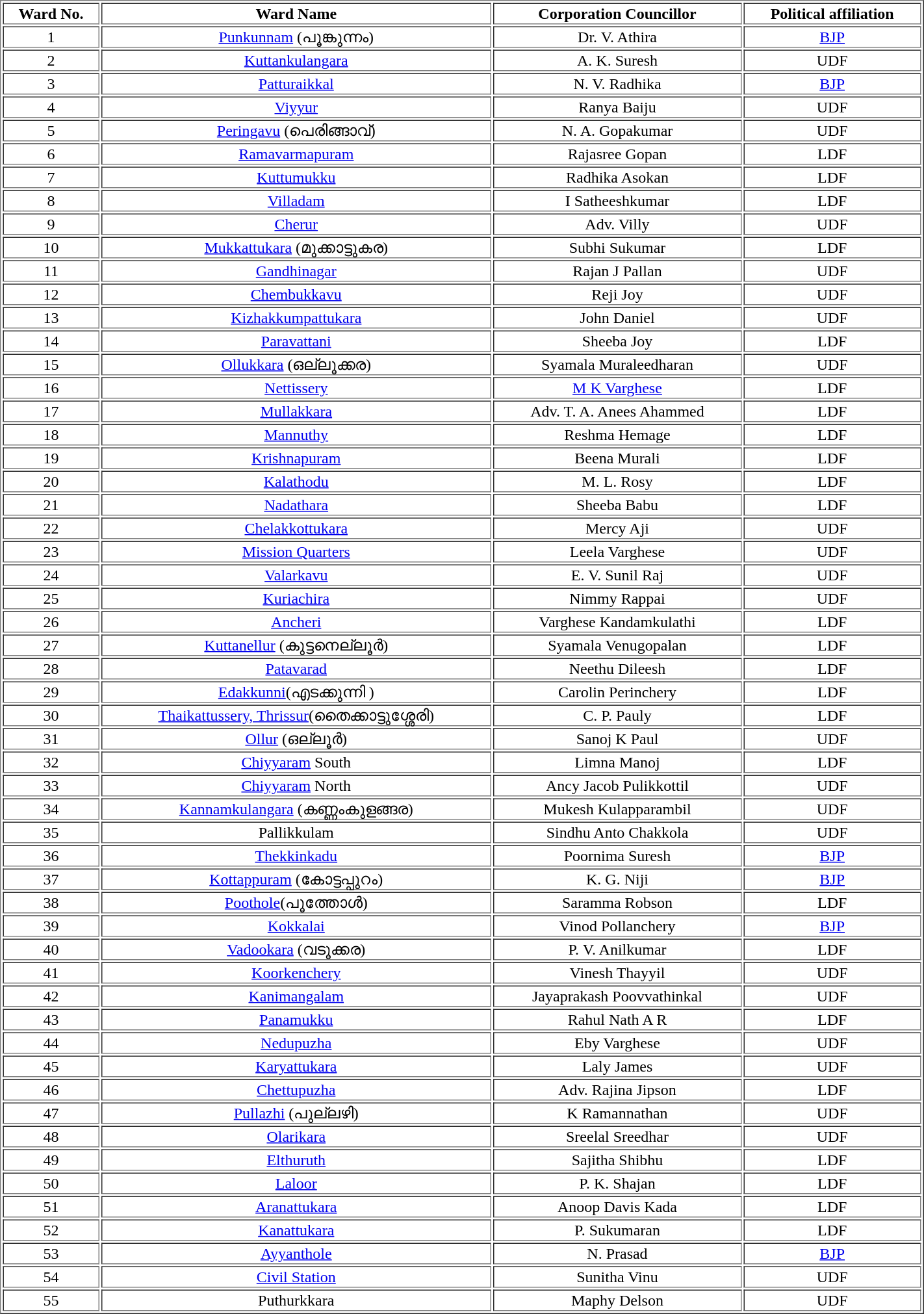<table class="sortable" border="1" width="75%" align="center">
<tr>
<th>Ward No.</th>
<th>Ward Name</th>
<th>Corporation Councillor</th>
<th>Political affiliation</th>
</tr>
<tr align="center">
<td>1</td>
<td><a href='#'>Punkunnam</a> (പൂങ്കുന്നം)</td>
<td>Dr. V. Athira</td>
<td><a href='#'>BJP</a></td>
</tr>
<tr align="center">
<td>2</td>
<td><a href='#'>Kuttankulangara</a></td>
<td>A. K. Suresh</td>
<td>UDF</td>
</tr>
<tr align="center">
<td>3</td>
<td><a href='#'>Patturaikkal</a></td>
<td>N. V. Radhika</td>
<td><a href='#'>BJP</a></td>
</tr>
<tr align="center">
<td>4</td>
<td><a href='#'>Viyyur</a></td>
<td>Ranya Baiju</td>
<td>UDF</td>
</tr>
<tr align="center">
<td>5</td>
<td><a href='#'>Peringavu</a> (പെരിങ്ങാവ്)</td>
<td>N. A. Gopakumar</td>
<td>UDF</td>
</tr>
<tr align="center">
<td>6</td>
<td><a href='#'>Ramavarmapuram</a></td>
<td>Rajasree Gopan</td>
<td>LDF</td>
</tr>
<tr align="center">
<td>7</td>
<td><a href='#'>Kuttumukku</a></td>
<td>Radhika Asokan</td>
<td>LDF</td>
</tr>
<tr align="center">
<td>8</td>
<td><a href='#'>Villadam</a></td>
<td>I Satheeshkumar</td>
<td>LDF</td>
</tr>
<tr align="center">
<td>9</td>
<td><a href='#'>Cherur</a></td>
<td>Adv. Villy</td>
<td>UDF</td>
</tr>
<tr align="center">
<td>10</td>
<td><a href='#'>Mukkattukara</a> (മുക്കാട്ടുകര)</td>
<td>Subhi Sukumar</td>
<td>LDF</td>
</tr>
<tr align="center">
<td>11</td>
<td><a href='#'>Gandhinagar</a></td>
<td>Rajan J Pallan</td>
<td>UDF</td>
</tr>
<tr align="center">
<td>12</td>
<td><a href='#'>Chembukkavu</a></td>
<td>Reji Joy</td>
<td>UDF</td>
</tr>
<tr align="center">
<td>13</td>
<td><a href='#'>Kizhakkumpattukara</a></td>
<td>John Daniel</td>
<td>UDF</td>
</tr>
<tr align="center">
<td>14</td>
<td><a href='#'>Paravattani</a></td>
<td>Sheeba Joy</td>
<td>LDF</td>
</tr>
<tr align="center">
<td>15</td>
<td><a href='#'>Ollukkara</a> (ഒല്ലൂക്കര)</td>
<td>Syamala Muraleedharan</td>
<td>UDF</td>
</tr>
<tr align="center">
<td>16</td>
<td><a href='#'>Nettissery</a></td>
<td><a href='#'>M K Varghese</a></td>
<td>LDF</td>
</tr>
<tr align="center">
<td>17</td>
<td><a href='#'>Mullakkara</a></td>
<td>Adv. T. A. Anees Ahammed</td>
<td>LDF</td>
</tr>
<tr align="center">
<td>18</td>
<td><a href='#'>Mannuthy</a></td>
<td>Reshma Hemage</td>
<td>LDF</td>
</tr>
<tr align="center">
<td>19</td>
<td><a href='#'>Krishnapuram</a></td>
<td>Beena Murali</td>
<td>LDF</td>
</tr>
<tr align="center">
<td>20</td>
<td><a href='#'>Kalathodu</a></td>
<td>M. L. Rosy</td>
<td>LDF</td>
</tr>
<tr align="center">
<td>21</td>
<td><a href='#'>Nadathara</a></td>
<td>Sheeba Babu</td>
<td>LDF</td>
</tr>
<tr align="center">
<td>22</td>
<td><a href='#'>Chelakkottukara</a></td>
<td>Mercy Aji</td>
<td>UDF</td>
</tr>
<tr align="center">
<td>23</td>
<td><a href='#'>Mission Quarters</a></td>
<td>Leela Varghese</td>
<td>UDF</td>
</tr>
<tr align="center">
<td>24</td>
<td><a href='#'>Valarkavu</a></td>
<td>E. V. Sunil Raj</td>
<td>UDF</td>
</tr>
<tr align="center">
<td>25</td>
<td><a href='#'>Kuriachira</a></td>
<td>Nimmy Rappai</td>
<td>UDF</td>
</tr>
<tr align="center">
<td>26</td>
<td><a href='#'>Ancheri</a></td>
<td>Varghese Kandamkulathi</td>
<td>LDF</td>
</tr>
<tr align="center">
<td>27</td>
<td><a href='#'>Kuttanellur</a> (കുട്ടനെല്ലൂര്‍)</td>
<td>Syamala Venugopalan</td>
<td>LDF</td>
</tr>
<tr align="center">
<td>28</td>
<td><a href='#'>Patavarad</a></td>
<td>Neethu Dileesh</td>
<td>LDF</td>
</tr>
<tr align="center">
<td>29</td>
<td><a href='#'>Edakkunni</a>(എടക്കുന്നി )</td>
<td>Carolin Perinchery</td>
<td>LDF</td>
</tr>
<tr align="center">
<td>30</td>
<td><a href='#'>Thaikattussery, Thrissur</a>(തൈക്കാട്ടുശ്ശേരി)</td>
<td>C. P. Pauly</td>
<td>LDF</td>
</tr>
<tr align="center">
<td>31</td>
<td><a href='#'>Ollur</a> (ഒല്ലൂര്‍)</td>
<td>Sanoj K Paul</td>
<td>UDF</td>
</tr>
<tr align="center">
<td>32</td>
<td><a href='#'>Chiyyaram</a> South</td>
<td>Limna Manoj</td>
<td>LDF</td>
</tr>
<tr align="center">
<td>33</td>
<td><a href='#'>Chiyyaram</a> North</td>
<td>Ancy Jacob Pulikkottil</td>
<td>UDF</td>
</tr>
<tr align="center">
<td>34</td>
<td><a href='#'>Kannamkulangara</a> (കണ്ണംകുളങ്ങര)</td>
<td>Mukesh Kulapparambil</td>
<td>UDF</td>
</tr>
<tr align="center">
<td>35</td>
<td>Pallikkulam</td>
<td>Sindhu Anto Chakkola</td>
<td>UDF</td>
</tr>
<tr align="center">
<td>36</td>
<td><a href='#'>Thekkinkadu</a></td>
<td>Poornima Suresh</td>
<td><a href='#'>BJP</a></td>
</tr>
<tr align="center">
<td>37</td>
<td><a href='#'>Kottappuram</a> (കോട്ടപ്പുറം)</td>
<td>K. G. Niji</td>
<td><a href='#'>BJP</a></td>
</tr>
<tr align="center">
<td>38</td>
<td><a href='#'>Poothole</a>(പൂത്തോള്‍)</td>
<td>Saramma Robson</td>
<td>LDF</td>
</tr>
<tr align="center">
<td>39</td>
<td><a href='#'>Kokkalai</a></td>
<td>Vinod Pollanchery</td>
<td><a href='#'>BJP</a></td>
</tr>
<tr align="center">
<td>40</td>
<td><a href='#'>Vadookara</a> (വടൂക്കര)</td>
<td>P. V. Anilkumar</td>
<td>LDF</td>
</tr>
<tr align="center">
<td>41</td>
<td><a href='#'>Koorkenchery</a></td>
<td>Vinesh Thayyil</td>
<td>UDF</td>
</tr>
<tr align="center">
<td>42</td>
<td><a href='#'>Kanimangalam</a></td>
<td>Jayaprakash Poovvathinkal</td>
<td>UDF</td>
</tr>
<tr align="center">
<td>43</td>
<td><a href='#'>Panamukku</a></td>
<td>Rahul Nath A R</td>
<td>LDF</td>
</tr>
<tr align="center">
<td>44</td>
<td><a href='#'>Nedupuzha</a></td>
<td>Eby Varghese</td>
<td>UDF</td>
</tr>
<tr align="center">
<td>45</td>
<td><a href='#'>Karyattukara</a></td>
<td>Laly James</td>
<td>UDF</td>
</tr>
<tr align="center">
<td>46</td>
<td><a href='#'>Chettupuzha</a></td>
<td>Adv. Rajina Jipson</td>
<td>LDF</td>
</tr>
<tr align="center">
<td>47</td>
<td><a href='#'>Pullazhi</a> (പുല്ലഴി)</td>
<td>K Ramannathan</td>
<td>UDF</td>
</tr>
<tr align="center">
<td>48</td>
<td><a href='#'>Olarikara</a></td>
<td>Sreelal Sreedhar</td>
<td>UDF</td>
</tr>
<tr align="center">
<td>49</td>
<td><a href='#'>Elthuruth</a></td>
<td>Sajitha Shibhu</td>
<td>LDF</td>
</tr>
<tr align="center">
<td>50</td>
<td><a href='#'>Laloor</a></td>
<td>P. K. Shajan</td>
<td>LDF</td>
</tr>
<tr align="center">
<td>51</td>
<td><a href='#'>Aranattukara</a></td>
<td>Anoop Davis Kada</td>
<td>LDF</td>
</tr>
<tr align="center">
<td>52</td>
<td><a href='#'>Kanattukara</a></td>
<td>P. Sukumaran</td>
<td>LDF</td>
</tr>
<tr align="center">
<td>53</td>
<td><a href='#'>Ayyanthole</a></td>
<td>N. Prasad</td>
<td><a href='#'>BJP</a></td>
</tr>
<tr align="center">
<td>54</td>
<td><a href='#'>Civil Station</a></td>
<td>Sunitha Vinu</td>
<td>UDF</td>
</tr>
<tr align="center">
<td>55</td>
<td>Puthurkkara</td>
<td>Maphy Delson</td>
<td>UDF</td>
</tr>
</table>
